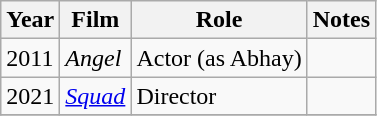<table class="wikitable sortable">
<tr>
<th>Year</th>
<th>Film</th>
<th>Role</th>
<th>Notes</th>
</tr>
<tr>
<td>2011</td>
<td><em>Angel</em></td>
<td>Actor (as Abhay)</td>
<td></td>
</tr>
<tr>
<td>2021</td>
<td><em><a href='#'>Squad</a></em></td>
<td>Director</td>
<td></td>
</tr>
<tr>
</tr>
</table>
